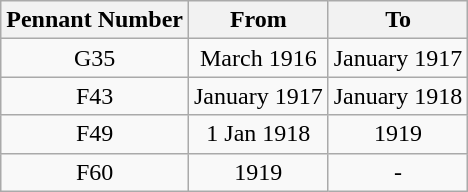<table class="wikitable" style="text-align:center">
<tr>
<th>Pennant Number</th>
<th>From</th>
<th>To</th>
</tr>
<tr>
<td>G35</td>
<td>March 1916</td>
<td>January 1917</td>
</tr>
<tr>
<td>F43</td>
<td>January 1917</td>
<td>January 1918</td>
</tr>
<tr>
<td>F49</td>
<td>1 Jan 1918</td>
<td>1919</td>
</tr>
<tr>
<td>F60</td>
<td>1919</td>
<td>- </td>
</tr>
</table>
